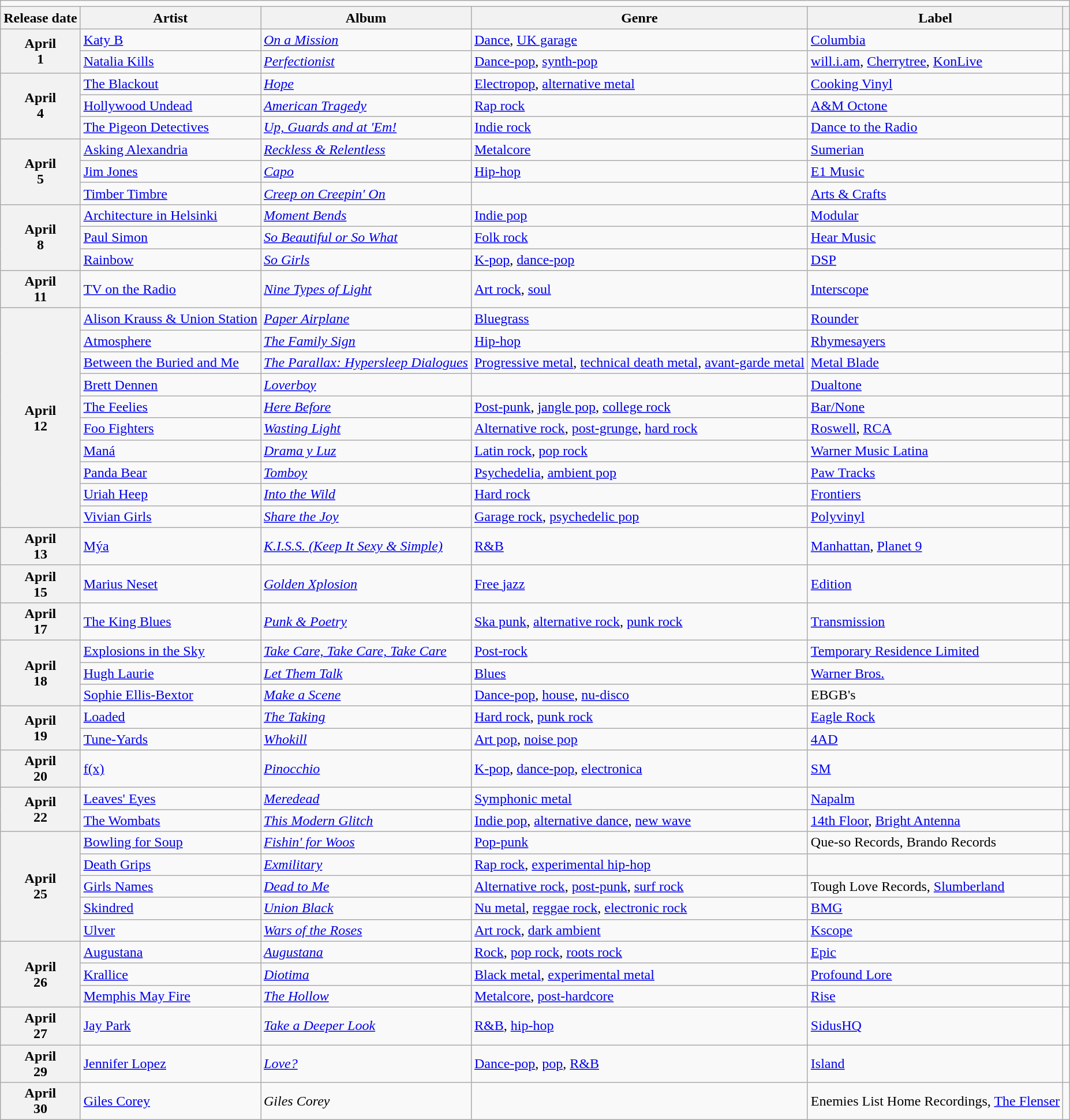<table class="wikitable plainrowheaders">
<tr>
<td colspan="6" style="text-align:center;"></td>
</tr>
<tr>
<th scope="col">Release date</th>
<th scope="col">Artist</th>
<th scope="col">Album</th>
<th scope="col">Genre</th>
<th scope="col">Label</th>
<th scope="col"></th>
</tr>
<tr>
<th scope="row" rowspan="2" style="text-align:center;">April<br>1</th>
<td><a href='#'>Katy B</a></td>
<td><em><a href='#'>On a Mission</a></em></td>
<td><a href='#'>Dance</a>, <a href='#'>UK garage</a></td>
<td><a href='#'>Columbia</a></td>
<td></td>
</tr>
<tr>
<td><a href='#'>Natalia Kills</a></td>
<td><em><a href='#'>Perfectionist</a></em></td>
<td><a href='#'>Dance-pop</a>, <a href='#'>synth-pop</a></td>
<td><a href='#'>will.i.am</a>, <a href='#'>Cherrytree</a>, <a href='#'>KonLive</a></td>
<td></td>
</tr>
<tr>
<th scope="row" rowspan="3" style="text-align:center;">April<br>4</th>
<td><a href='#'>The Blackout</a></td>
<td><em><a href='#'>Hope</a></em></td>
<td><a href='#'>Electropop</a>, <a href='#'>alternative metal</a></td>
<td><a href='#'>Cooking Vinyl</a></td>
<td></td>
</tr>
<tr>
<td><a href='#'>Hollywood Undead</a></td>
<td><em><a href='#'>American Tragedy</a></em></td>
<td><a href='#'>Rap rock</a></td>
<td><a href='#'>A&M Octone</a></td>
<td></td>
</tr>
<tr>
<td><a href='#'>The Pigeon Detectives</a></td>
<td><em><a href='#'>Up, Guards and at 'Em!</a></em></td>
<td><a href='#'>Indie rock</a></td>
<td><a href='#'>Dance to the Radio</a></td>
<td></td>
</tr>
<tr>
<th scope="row" rowspan="3" style="text-align:center;">April<br>5</th>
<td><a href='#'>Asking Alexandria</a></td>
<td><em><a href='#'>Reckless & Relentless</a></em></td>
<td><a href='#'>Metalcore</a></td>
<td><a href='#'>Sumerian</a></td>
<td></td>
</tr>
<tr>
<td><a href='#'>Jim Jones</a></td>
<td><em><a href='#'>Capo</a></em></td>
<td><a href='#'>Hip-hop</a></td>
<td><a href='#'>E1 Music</a></td>
<td></td>
</tr>
<tr>
<td><a href='#'>Timber Timbre</a></td>
<td><em><a href='#'>Creep on Creepin' On</a></em></td>
<td></td>
<td><a href='#'>Arts & Crafts</a></td>
<td></td>
</tr>
<tr>
<th scope="row" rowspan="3" style="text-align:center;">April<br>8</th>
<td><a href='#'>Architecture in Helsinki</a></td>
<td><em><a href='#'>Moment Bends</a></em></td>
<td><a href='#'>Indie pop</a></td>
<td><a href='#'>Modular</a></td>
<td></td>
</tr>
<tr>
<td><a href='#'>Paul Simon</a></td>
<td><em><a href='#'>So Beautiful or So What</a></em></td>
<td><a href='#'>Folk rock</a></td>
<td><a href='#'>Hear Music</a></td>
<td></td>
</tr>
<tr>
<td><a href='#'>Rainbow</a></td>
<td><em><a href='#'>So Girls</a></em></td>
<td><a href='#'>K-pop</a>, <a href='#'>dance-pop</a></td>
<td><a href='#'>DSP</a></td>
<td></td>
</tr>
<tr>
<th scope="row" style="text-align:center;">April<br>11</th>
<td><a href='#'>TV on the Radio</a></td>
<td><em><a href='#'>Nine Types of Light</a></em></td>
<td><a href='#'>Art rock</a>, <a href='#'>soul</a></td>
<td><a href='#'>Interscope</a></td>
<td></td>
</tr>
<tr>
<th scope="row" rowspan="10" style="text-align:center;">April<br>12</th>
<td><a href='#'>Alison Krauss & Union Station</a></td>
<td><em><a href='#'>Paper Airplane</a></em></td>
<td><a href='#'>Bluegrass</a></td>
<td><a href='#'>Rounder</a></td>
<td></td>
</tr>
<tr>
<td><a href='#'>Atmosphere</a></td>
<td><em><a href='#'>The Family Sign</a></em></td>
<td><a href='#'>Hip-hop</a></td>
<td><a href='#'>Rhymesayers</a></td>
<td></td>
</tr>
<tr>
<td><a href='#'>Between the Buried and Me</a></td>
<td><em><a href='#'>The Parallax: Hypersleep Dialogues</a></em></td>
<td><a href='#'>Progressive metal</a>, <a href='#'>technical death metal</a>, <a href='#'>avant-garde metal</a></td>
<td><a href='#'>Metal Blade</a></td>
<td></td>
</tr>
<tr>
<td><a href='#'>Brett Dennen</a></td>
<td><em><a href='#'>Loverboy</a></em></td>
<td></td>
<td><a href='#'>Dualtone</a></td>
<td></td>
</tr>
<tr>
<td><a href='#'>The Feelies</a></td>
<td><em><a href='#'>Here Before</a></em></td>
<td><a href='#'>Post-punk</a>, <a href='#'>jangle pop</a>, <a href='#'>college rock</a></td>
<td><a href='#'>Bar/None</a></td>
<td></td>
</tr>
<tr>
<td><a href='#'>Foo Fighters</a></td>
<td><em><a href='#'>Wasting Light</a></em></td>
<td><a href='#'>Alternative rock</a>, <a href='#'>post-grunge</a>, <a href='#'>hard rock</a></td>
<td><a href='#'>Roswell</a>, <a href='#'>RCA</a></td>
<td></td>
</tr>
<tr>
<td><a href='#'>Maná</a></td>
<td><em><a href='#'>Drama y Luz</a></em></td>
<td><a href='#'>Latin rock</a>, <a href='#'>pop rock</a></td>
<td><a href='#'>Warner Music Latina</a></td>
<td></td>
</tr>
<tr>
<td><a href='#'>Panda Bear</a></td>
<td><em><a href='#'>Tomboy</a></em></td>
<td><a href='#'>Psychedelia</a>, <a href='#'>ambient pop</a></td>
<td><a href='#'>Paw Tracks</a></td>
<td></td>
</tr>
<tr>
<td><a href='#'>Uriah Heep</a></td>
<td><em><a href='#'>Into the Wild</a></em></td>
<td><a href='#'>Hard rock</a></td>
<td><a href='#'>Frontiers</a></td>
<td></td>
</tr>
<tr>
<td><a href='#'>Vivian Girls</a></td>
<td><em><a href='#'>Share the Joy</a></em></td>
<td><a href='#'>Garage rock</a>, <a href='#'>psychedelic pop</a></td>
<td><a href='#'>Polyvinyl</a></td>
<td></td>
</tr>
<tr>
<th scope="row" style="text-align:center;">April<br>13</th>
<td><a href='#'>Mýa</a></td>
<td><em><a href='#'>K.I.S.S. (Keep It Sexy & Simple)</a></em></td>
<td><a href='#'>R&B</a></td>
<td><a href='#'>Manhattan</a>, <a href='#'>Planet 9</a></td>
<td></td>
</tr>
<tr>
<th scope="row" style="text-align:center;">April<br>15</th>
<td><a href='#'>Marius Neset</a></td>
<td><em><a href='#'>Golden Xplosion</a></em></td>
<td><a href='#'>Free jazz</a></td>
<td><a href='#'>Edition</a></td>
<td></td>
</tr>
<tr>
<th scope="row" style="text-align:center;">April<br>17</th>
<td><a href='#'>The King Blues</a></td>
<td><em><a href='#'>Punk & Poetry</a></em></td>
<td><a href='#'>Ska punk</a>, <a href='#'>alternative rock</a>, <a href='#'>punk rock</a></td>
<td><a href='#'>Transmission</a></td>
<td></td>
</tr>
<tr>
<th rowspan="3" scope="row" style="text-align:center;">April<br>18</th>
<td><a href='#'>Explosions in the Sky</a></td>
<td><em><a href='#'>Take Care, Take Care, Take Care</a></em></td>
<td><a href='#'>Post-rock</a></td>
<td><a href='#'>Temporary Residence Limited</a></td>
<td></td>
</tr>
<tr>
<td><a href='#'>Hugh Laurie</a></td>
<td><em><a href='#'>Let Them Talk</a></em></td>
<td><a href='#'>Blues</a></td>
<td><a href='#'>Warner Bros.</a></td>
<td></td>
</tr>
<tr>
<td><a href='#'>Sophie Ellis-Bextor</a></td>
<td><em><a href='#'>Make a Scene</a></em></td>
<td><a href='#'>Dance-pop</a>, <a href='#'>house</a>, <a href='#'>nu-disco</a></td>
<td>EBGB's</td>
<td></td>
</tr>
<tr>
<th scope="row" rowspan="2" style="text-align:center;">April<br>19</th>
<td><a href='#'>Loaded</a></td>
<td><em><a href='#'>The Taking</a></em></td>
<td><a href='#'>Hard rock</a>, <a href='#'>punk rock</a></td>
<td><a href='#'>Eagle Rock</a></td>
<td></td>
</tr>
<tr>
<td><a href='#'>Tune-Yards</a></td>
<td><em><a href='#'>Whokill</a></em></td>
<td><a href='#'>Art pop</a>, <a href='#'>noise pop</a></td>
<td><a href='#'>4AD</a></td>
<td></td>
</tr>
<tr>
<th scope="row" style="text-align:center;">April<br>20</th>
<td><a href='#'>f(x)</a></td>
<td><em><a href='#'>Pinocchio</a></em></td>
<td><a href='#'>K-pop</a>, <a href='#'>dance-pop</a>, <a href='#'>electronica</a></td>
<td><a href='#'>SM</a></td>
<td></td>
</tr>
<tr>
<th scope="row" rowspan="2" style="text-align:center;">April<br>22</th>
<td><a href='#'>Leaves' Eyes</a></td>
<td><em><a href='#'>Meredead</a></em></td>
<td><a href='#'>Symphonic metal</a></td>
<td><a href='#'>Napalm</a></td>
<td></td>
</tr>
<tr>
<td><a href='#'>The Wombats</a></td>
<td><em><a href='#'>This Modern Glitch</a></em></td>
<td><a href='#'>Indie pop</a>, <a href='#'>alternative dance</a>, <a href='#'>new wave</a></td>
<td><a href='#'>14th Floor</a>, <a href='#'>Bright Antenna</a></td>
<td></td>
</tr>
<tr>
<th scope="row" rowspan="5" style="text-align:center;">April<br>25</th>
<td><a href='#'>Bowling for Soup</a></td>
<td><em><a href='#'>Fishin' for Woos</a></em></td>
<td><a href='#'>Pop-punk</a></td>
<td>Que-so Records, Brando Records</td>
<td></td>
</tr>
<tr>
<td><a href='#'>Death Grips</a></td>
<td><em><a href='#'>Exmilitary</a></em></td>
<td><a href='#'>Rap rock</a>, <a href='#'>experimental hip-hop</a></td>
<td></td>
<td></td>
</tr>
<tr>
<td><a href='#'>Girls Names</a></td>
<td><em><a href='#'>Dead to Me</a></em></td>
<td><a href='#'>Alternative rock</a>, <a href='#'>post-punk</a>, <a href='#'>surf rock</a></td>
<td>Tough Love Records, <a href='#'>Slumberland</a></td>
<td></td>
</tr>
<tr>
<td><a href='#'>Skindred</a></td>
<td><em><a href='#'>Union Black</a></em></td>
<td><a href='#'>Nu metal</a>, <a href='#'>reggae rock</a>, <a href='#'>electronic rock</a></td>
<td><a href='#'>BMG</a></td>
<td></td>
</tr>
<tr>
<td><a href='#'>Ulver</a></td>
<td><em><a href='#'>Wars of the Roses</a></em></td>
<td><a href='#'>Art rock</a>, <a href='#'>dark ambient</a></td>
<td><a href='#'>Kscope</a></td>
<td></td>
</tr>
<tr>
<th scope="row" rowspan="3" style="text-align:center;">April<br>26</th>
<td><a href='#'>Augustana</a></td>
<td><em><a href='#'>Augustana</a></em></td>
<td><a href='#'>Rock</a>, <a href='#'>pop rock</a>, <a href='#'>roots rock</a></td>
<td><a href='#'>Epic</a></td>
<td></td>
</tr>
<tr>
<td><a href='#'>Krallice</a></td>
<td><em><a href='#'>Diotima</a></em></td>
<td><a href='#'>Black metal</a>, <a href='#'>experimental metal</a></td>
<td><a href='#'>Profound Lore</a></td>
<td></td>
</tr>
<tr>
<td><a href='#'>Memphis May Fire</a></td>
<td><em><a href='#'>The Hollow</a></em></td>
<td><a href='#'>Metalcore</a>, <a href='#'>post-hardcore</a></td>
<td><a href='#'>Rise</a></td>
<td></td>
</tr>
<tr>
<th scope="row" style="text-align:center;">April<br>27</th>
<td><a href='#'>Jay Park</a></td>
<td><em><a href='#'>Take a Deeper Look</a></em></td>
<td><a href='#'>R&B</a>, <a href='#'>hip-hop</a></td>
<td><a href='#'>SidusHQ</a></td>
<td></td>
</tr>
<tr>
<th scope="row" style="text-align:center;">April<br>29</th>
<td><a href='#'>Jennifer Lopez</a></td>
<td><em><a href='#'>Love?</a></em></td>
<td><a href='#'>Dance-pop</a>, <a href='#'>pop</a>, <a href='#'>R&B</a></td>
<td><a href='#'>Island</a></td>
<td></td>
</tr>
<tr>
<th scope="row" style="text-align:center;">April<br>30</th>
<td><a href='#'>Giles Corey</a></td>
<td><em>Giles Corey</em></td>
<td></td>
<td>Enemies List Home Recordings, <a href='#'>The Flenser</a></td>
<td></td>
</tr>
</table>
